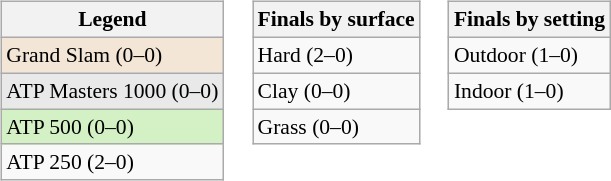<table>
<tr valign=top>
<td><br><table class=wikitable style=font-size:90%>
<tr>
<th>Legend</th>
</tr>
<tr style="background:#f3e6d7;">
<td>Grand Slam (0–0)</td>
</tr>
<tr style="background:#e9e9e9;">
<td>ATP Masters 1000 (0–0)</td>
</tr>
<tr style="background:#d4f1c5;">
<td>ATP 500 (0–0)</td>
</tr>
<tr>
<td>ATP 250 (2–0)</td>
</tr>
</table>
</td>
<td><br><table class=wikitable style=font-size:90%>
<tr>
<th>Finals by surface</th>
</tr>
<tr>
<td>Hard (2–0)</td>
</tr>
<tr>
<td>Clay (0–0)</td>
</tr>
<tr>
<td>Grass (0–0)</td>
</tr>
</table>
</td>
<td><br><table class=wikitable style=font-size:90%>
<tr>
<th>Finals by setting</th>
</tr>
<tr>
<td>Outdoor (1–0)</td>
</tr>
<tr>
<td>Indoor (1–0)</td>
</tr>
</table>
</td>
</tr>
</table>
